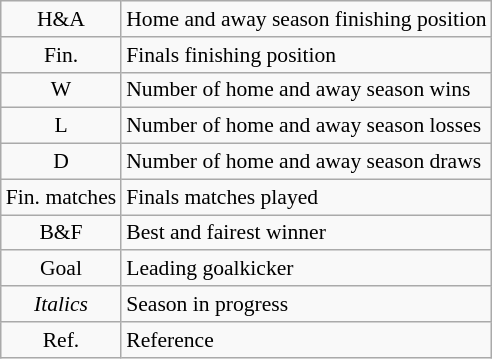<table class="wikitable" style="font-size:90%">
<tr>
<td align=center>H&A</td>
<td>Home and away season finishing position</td>
</tr>
<tr>
<td align=center>Fin.</td>
<td>Finals finishing position</td>
</tr>
<tr>
<td align=center>W</td>
<td>Number of home and away season wins</td>
</tr>
<tr>
<td align=center>L</td>
<td>Number of home and away season losses</td>
</tr>
<tr>
<td align=center>D</td>
<td>Number of home and away season draws</td>
</tr>
<tr>
<td align=center>Fin. matches</td>
<td>Finals matches played</td>
</tr>
<tr>
<td align=center>B&F</td>
<td>Best and fairest winner</td>
</tr>
<tr>
<td align=center>Goal</td>
<td>Leading goalkicker</td>
</tr>
<tr>
<td align=center><em>Italics</em></td>
<td>Season in progress</td>
</tr>
<tr>
<td align=center>Ref.</td>
<td>Reference</td>
</tr>
</table>
